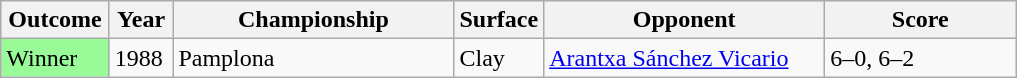<table class='sortable wikitable'>
<tr>
<th style="width:65px">Outcome</th>
<th style="width:35px">Year</th>
<th style="width:180px">Championship</th>
<th style="width:50px">Surface</th>
<th style="width:180px">Opponent</th>
<th style="width:120px" class="unsortable">Score</th>
</tr>
<tr style="background:#white;">
<td style="background:#98fb98;">Winner</td>
<td>1988</td>
<td>Pamplona</td>
<td>Clay</td>
<td> <a href='#'>Arantxa Sánchez Vicario</a></td>
<td>6–0, 6–2</td>
</tr>
</table>
